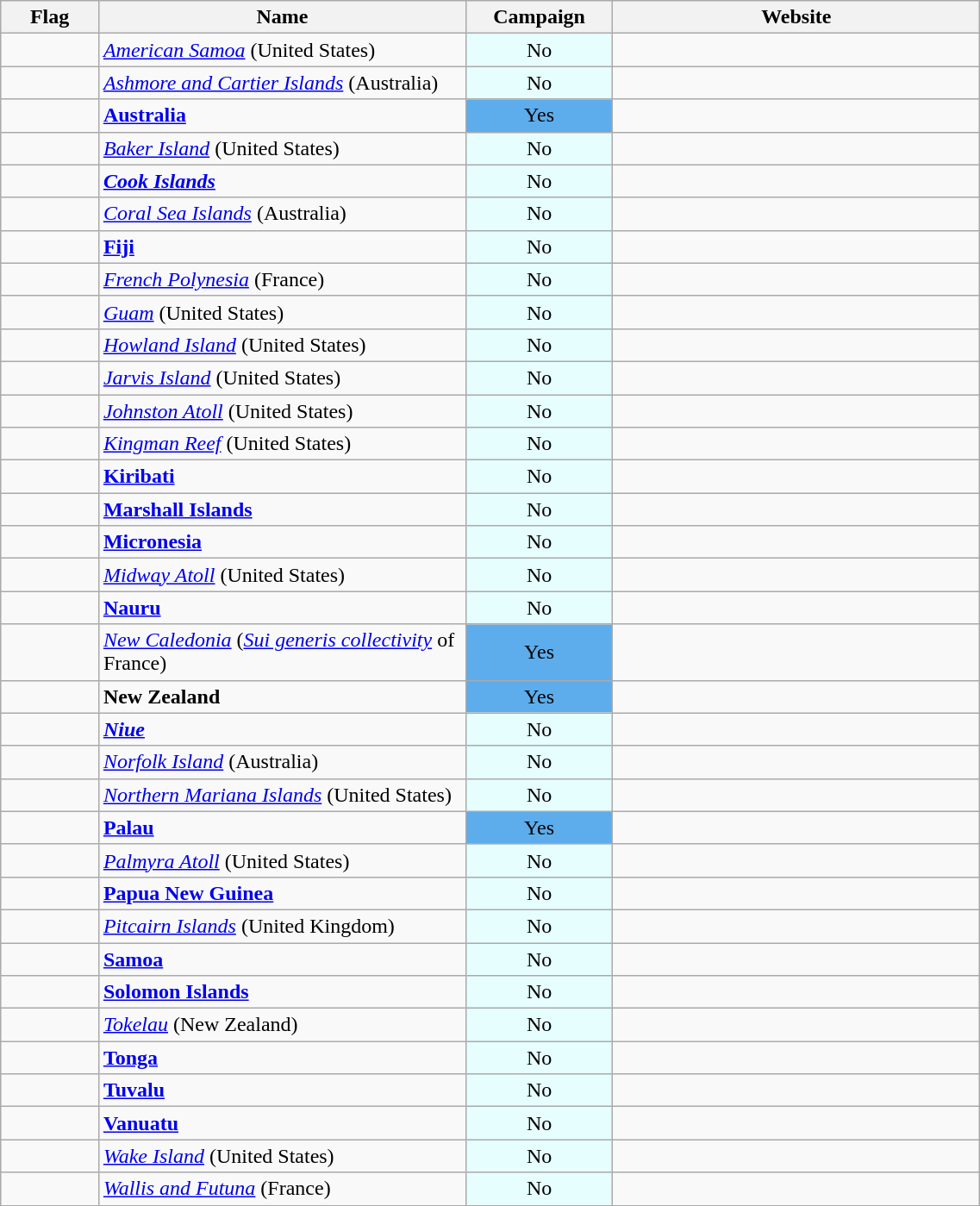<table class="wikitable sortable" style="width: 60%;">
<tr>
<th class="unsortable" style="width:10%">Flag</th>
<th style="width: 37.5%">Name</th>
<th style="width: 15%; text-align:center;">Campaign</th>
<th style="width: 37.5%; text-align:center;">Website</th>
</tr>
<tr>
<td></td>
<td><em><a href='#'>American Samoa</a></em> (United States)</td>
<td style="text-align:center; background:#E7FEFF;">No</td>
<td></td>
</tr>
<tr>
<td></td>
<td><em><a href='#'>Ashmore and Cartier Islands</a></em> (Australia)</td>
<td style="text-align:center; background:#E7FEFF;">No</td>
<td></td>
</tr>
<tr>
<td></td>
<td><strong><a href='#'>Australia</a></strong></td>
<td style="text-align:center; background:#5DADEC;">Yes</td>
<td></td>
</tr>
<tr>
<td></td>
<td><em><a href='#'>Baker Island</a></em> (United States)</td>
<td style="text-align:center; background:#E7FEFF;">No</td>
<td></td>
</tr>
<tr>
<td></td>
<td><strong><em><a href='#'>Cook Islands</a></em></strong></td>
<td style="text-align:center; background:#E7FEFF;">No</td>
<td></td>
</tr>
<tr>
<td></td>
<td><em><a href='#'>Coral Sea Islands</a></em> (Australia)</td>
<td style="text-align:center; background:#E7FEFF;">No</td>
<td></td>
</tr>
<tr>
<td></td>
<td><strong><a href='#'>Fiji</a></strong></td>
<td style="text-align:center; background:#E7FEFF;">No</td>
<td></td>
</tr>
<tr>
<td></td>
<td><em><a href='#'>French Polynesia</a></em> (France)</td>
<td style="text-align:center; background:#E7FEFF;">No</td>
<td></td>
</tr>
<tr>
<td></td>
<td><em><a href='#'>Guam</a></em> (United States)</td>
<td style="text-align:center; background:#E7FEFF;">No</td>
<td></td>
</tr>
<tr>
<td></td>
<td><em><a href='#'>Howland Island</a></em> (United States)</td>
<td style="text-align:center; background:#E7FEFF;">No</td>
<td></td>
</tr>
<tr>
<td></td>
<td><em><a href='#'>Jarvis Island</a></em> (United States)</td>
<td style="text-align:center; background:#E7FEFF;">No</td>
<td></td>
</tr>
<tr>
<td></td>
<td><em><a href='#'>Johnston Atoll</a></em> (United States)</td>
<td style="text-align:center; background:#E7FEFF;">No</td>
<td></td>
</tr>
<tr>
<td></td>
<td><em><a href='#'>Kingman Reef</a></em> (United States)</td>
<td style="text-align:center; background:#E7FEFF;">No</td>
<td></td>
</tr>
<tr>
<td></td>
<td><strong><a href='#'>Kiribati</a></strong></td>
<td style="text-align:center; background:#E7FEFF;">No</td>
<td></td>
</tr>
<tr>
<td></td>
<td><strong><a href='#'>Marshall Islands</a></strong></td>
<td style="text-align:center; background:#E7FEFF;">No</td>
<td></td>
</tr>
<tr>
<td></td>
<td><strong><a href='#'>Micronesia</a></strong></td>
<td style="text-align:center; background:#E7FEFF;">No</td>
<td></td>
</tr>
<tr>
<td></td>
<td><em><a href='#'>Midway Atoll</a></em> (United States)</td>
<td style="text-align:center; background:#E7FEFF;">No</td>
<td></td>
</tr>
<tr>
<td></td>
<td><strong><a href='#'>Nauru</a></strong></td>
<td style="text-align:center; background:#E7FEFF;">No</td>
<td></td>
</tr>
<tr>
<td></td>
<td><em><a href='#'>New Caledonia</a></em> (<em><a href='#'>Sui generis collectivity</a></em> of France)</td>
<td style="text-align:center; background:#5DADEC;">Yes</td>
<td></td>
</tr>
<tr>
<td></td>
<td><strong>New Zealand</strong></td>
<td style="text-align:center; background:#5DADEC;">Yes</td>
<td></td>
</tr>
<tr>
<td></td>
<td><strong><em><a href='#'>Niue</a></em></strong></td>
<td style="text-align:center; background:#E7FEFF;">No</td>
<td></td>
</tr>
<tr>
<td></td>
<td><em><a href='#'>Norfolk Island</a></em> (Australia)</td>
<td style="text-align:center; background:#E7FEFF;">No</td>
<td></td>
</tr>
<tr>
<td></td>
<td><em><a href='#'>Northern Mariana Islands</a></em> (United States)</td>
<td style="text-align:center; background:#E7FEFF;">No</td>
<td></td>
</tr>
<tr>
<td></td>
<td><strong><a href='#'>Palau</a></strong></td>
<td style="text-align:center; background:#5DADEC;">Yes</td>
<td></td>
</tr>
<tr>
<td></td>
<td><em><a href='#'>Palmyra Atoll</a></em> (United States)</td>
<td style="text-align:center; background:#E7FEFF;">No</td>
<td></td>
</tr>
<tr>
<td></td>
<td><strong><a href='#'>Papua New Guinea</a></strong></td>
<td style="text-align:center; background:#E7FEFF;">No</td>
<td></td>
</tr>
<tr>
<td></td>
<td><em><a href='#'>Pitcairn Islands</a></em> (United Kingdom)</td>
<td style="text-align:center; background:#E7FEFF;">No</td>
<td></td>
</tr>
<tr>
<td></td>
<td><strong><a href='#'>Samoa</a></strong></td>
<td style="text-align:center; background:#E7FEFF;">No</td>
<td></td>
</tr>
<tr>
<td></td>
<td><strong><a href='#'>Solomon Islands</a></strong></td>
<td style="text-align:center; background:#E7FEFF;">No</td>
<td></td>
</tr>
<tr>
<td></td>
<td><em><a href='#'>Tokelau</a></em> (New Zealand)</td>
<td style="text-align:center; background:#E7FEFF;">No</td>
<td></td>
</tr>
<tr>
<td></td>
<td><strong><a href='#'>Tonga</a></strong></td>
<td style="text-align:center; background:#E7FEFF;">No</td>
<td></td>
</tr>
<tr>
<td></td>
<td><strong><a href='#'>Tuvalu</a></strong></td>
<td style="text-align:center; background:#E7FEFF;">No</td>
<td></td>
</tr>
<tr>
<td></td>
<td><strong><a href='#'>Vanuatu</a></strong></td>
<td style="text-align:center; background:#E7FEFF;">No</td>
<td></td>
</tr>
<tr>
<td></td>
<td><em><a href='#'>Wake Island</a></em> (United States)</td>
<td style="text-align:center; background:#E7FEFF;">No</td>
<td></td>
</tr>
<tr>
<td></td>
<td><em><a href='#'>Wallis and Futuna</a></em> (France)</td>
<td style="text-align:center; background:#E7FEFF;">No</td>
<td></td>
</tr>
</table>
